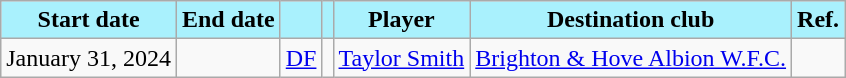<table class="wikitable sortable">
<tr>
<th style="background:#A9F1FD; color:#000;">Start date</th>
<th style="background:#A9F1FD; color:#000;">End date</th>
<th style="background:#A9F1FD; color:#000;"></th>
<th style="background:#A9F1FD; color:#000;"></th>
<th style="background:#A9F1FD; color:#000;">Player</th>
<th style="background:#A9F1FD; color:#000;">Destination club</th>
<th style="background:#A9F1FD; color:#000;">Ref.</th>
</tr>
<tr>
<td>January 31, 2024</td>
<td></td>
<td><a href='#'>DF</a></td>
<td></td>
<td><a href='#'>Taylor Smith</a></td>
<td> <a href='#'>Brighton & Hove Albion W.F.C.</a></td>
<td></td>
</tr>
</table>
